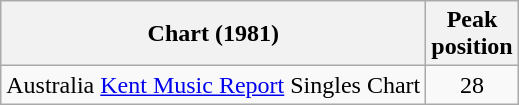<table class="wikitable">
<tr>
<th>Chart (1981)</th>
<th>Peak<br>position</th>
</tr>
<tr>
<td>Australia <a href='#'>Kent Music Report</a> Singles Chart</td>
<td align="center">28</td>
</tr>
</table>
